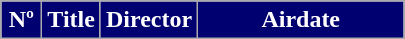<table class=wikitable style="background:#FFFFFF">
<tr style="color:#FFFFFF">
<th style="background:#000070; width:20px">Nº</th>
<th style="background:#000070">Title</th>
<th style="background:#000070">Director</th>
<th style="background:#000070; width:130px">Airdate<br>


</th>
</tr>
</table>
